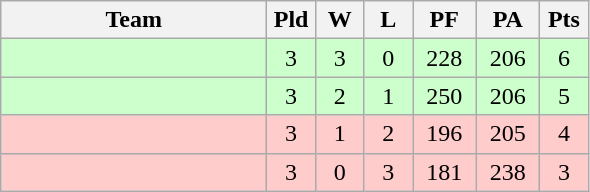<table class="wikitable" style="text-align:center;">
<tr>
<th width=170>Team</th>
<th width=25>Pld</th>
<th width=25>W</th>
<th width=25>L</th>
<th width=35>PF</th>
<th width=35>PA</th>
<th width=25>Pts</th>
</tr>
<tr bgcolor=#ccffcc>
<td align="left"></td>
<td>3</td>
<td>3</td>
<td>0</td>
<td>228</td>
<td>206</td>
<td>6</td>
</tr>
<tr bgcolor=#ccffcc>
<td align="left"></td>
<td>3</td>
<td>2</td>
<td>1</td>
<td>250</td>
<td>206</td>
<td>5</td>
</tr>
<tr bgcolor=#ffcccc>
<td align="left"></td>
<td>3</td>
<td>1</td>
<td>2</td>
<td>196</td>
<td>205</td>
<td>4</td>
</tr>
<tr bgcolor=#ffcccc>
<td align="left"></td>
<td>3</td>
<td>0</td>
<td>3</td>
<td>181</td>
<td>238</td>
<td>3</td>
</tr>
</table>
